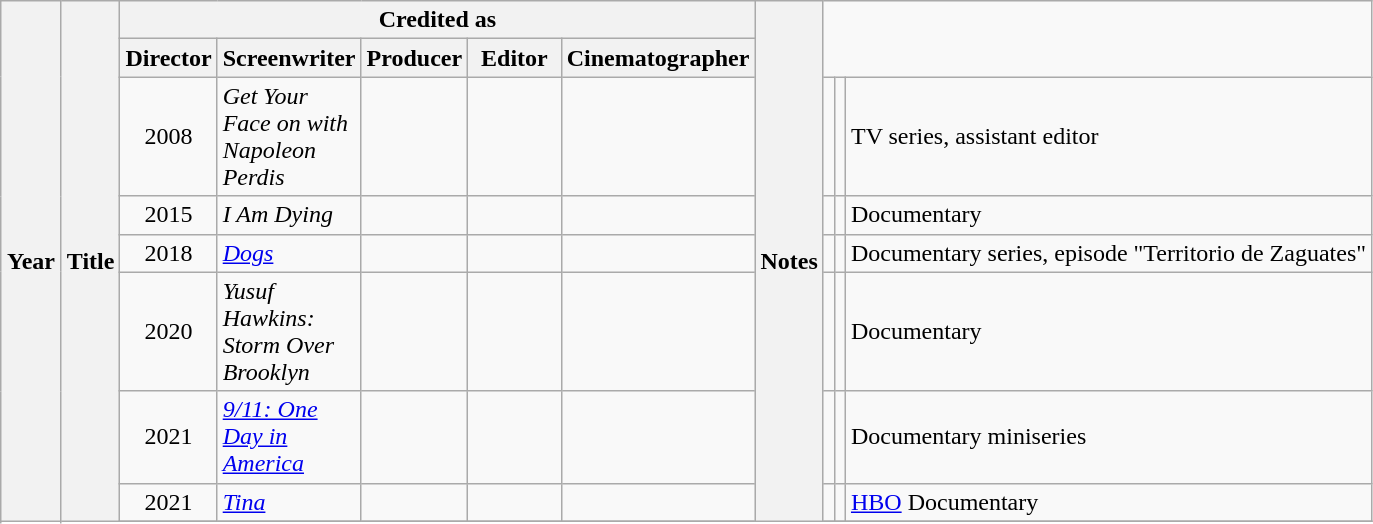<table class="wikitable sortable">
<tr>
<th rowspan=12 width="33">Year</th>
<th rowspan=12>Title</th>
<th colspan=5>Credited as</th>
<th rowspan=12>Notes</th>
</tr>
<tr>
<th width=55>Director</th>
<th width=55>Screenwriter</th>
<th width=55>Producer</th>
<th width=55>Editor</th>
<th width=55>Cinematographer</th>
</tr>
<tr>
<td align="center">2008</td>
<td><em>Get Your Face on with Napoleon Perdis</em></td>
<td></td>
<td></td>
<td></td>
<td></td>
<td></td>
<td>TV series, assistant editor</td>
</tr>
<tr>
<td align="center">2015</td>
<td><em>I Am Dying</em></td>
<td></td>
<td></td>
<td></td>
<td></td>
<td></td>
<td>Documentary</td>
</tr>
<tr>
<td align="center">2018</td>
<td><em><a href='#'>Dogs</a></em></td>
<td></td>
<td></td>
<td></td>
<td></td>
<td></td>
<td>Documentary series, episode "Territorio de Zaguates"</td>
</tr>
<tr>
<td align="center">2020</td>
<td><em>Yusuf Hawkins: Storm Over Brooklyn</em></td>
<td></td>
<td></td>
<td></td>
<td></td>
<td></td>
<td>Documentary</td>
</tr>
<tr>
<td align="center">2021</td>
<td><em><a href='#'>9/11: One Day in America</a></em></td>
<td></td>
<td></td>
<td></td>
<td></td>
<td></td>
<td>Documentary miniseries</td>
</tr>
<tr>
<td align="center">2021</td>
<td><em><a href='#'>Tina</a></em></td>
<td></td>
<td></td>
<td></td>
<td></td>
<td></td>
<td><a href='#'>HBO</a> Documentary</td>
</tr>
<tr>
</tr>
</table>
